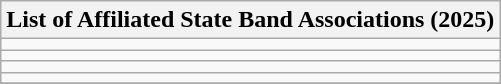<table class="wikitable">
<tr>
<th>List of Affiliated State Band Associations (2025)</th>
</tr>
<tr>
<td></td>
</tr>
<tr>
<td></td>
</tr>
<tr>
<td></td>
</tr>
<tr>
<td></td>
</tr>
<tr>
</tr>
</table>
